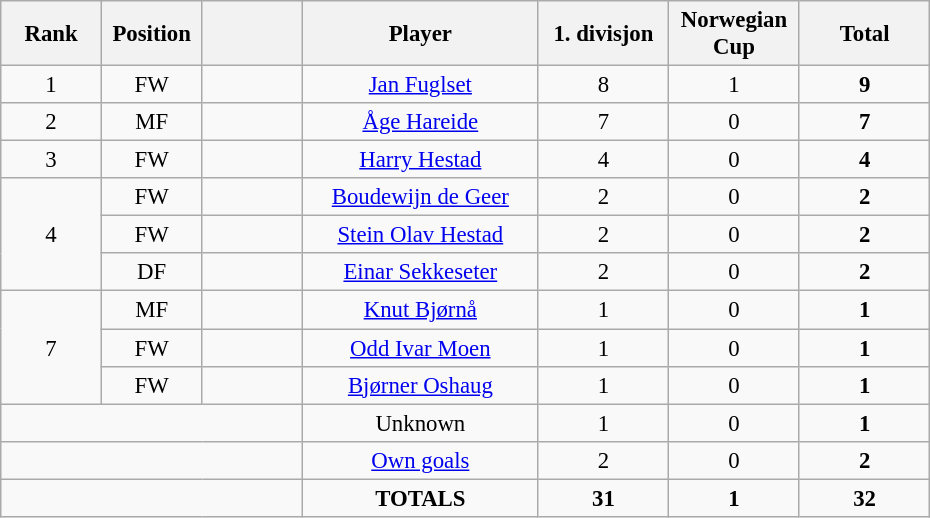<table class="wikitable" style="font-size: 95%; text-align: center;">
<tr>
<th width=60>Rank</th>
<th width=60>Position</th>
<th width=60></th>
<th width=150>Player</th>
<th width=80>1. divisjon</th>
<th width=80>Norwegian Cup</th>
<th width=80><strong>Total</strong></th>
</tr>
<tr>
<td>1</td>
<td>FW</td>
<td></td>
<td><a href='#'>Jan Fuglset</a></td>
<td>8</td>
<td>1</td>
<td><strong>9</strong></td>
</tr>
<tr>
<td>2</td>
<td>MF</td>
<td></td>
<td><a href='#'>Åge Hareide</a></td>
<td>7</td>
<td>0</td>
<td><strong>7</strong></td>
</tr>
<tr>
<td>3</td>
<td>FW</td>
<td></td>
<td><a href='#'>Harry Hestad</a></td>
<td>4</td>
<td>0</td>
<td><strong>4</strong></td>
</tr>
<tr>
<td rowspan="3">4</td>
<td>FW</td>
<td></td>
<td><a href='#'>Boudewijn de Geer</a></td>
<td>2</td>
<td>0</td>
<td><strong>2</strong></td>
</tr>
<tr>
<td>FW</td>
<td></td>
<td><a href='#'>Stein Olav Hestad</a></td>
<td>2</td>
<td>0</td>
<td><strong>2</strong></td>
</tr>
<tr>
<td>DF</td>
<td></td>
<td><a href='#'>Einar Sekkeseter</a></td>
<td>2</td>
<td>0</td>
<td><strong>2</strong></td>
</tr>
<tr>
<td rowspan="3">7</td>
<td>MF</td>
<td></td>
<td><a href='#'>Knut Bjørnå</a></td>
<td>1</td>
<td>0</td>
<td><strong>1</strong></td>
</tr>
<tr>
<td>FW</td>
<td></td>
<td><a href='#'>Odd Ivar Moen</a></td>
<td>1</td>
<td>0</td>
<td><strong>1</strong></td>
</tr>
<tr>
<td>FW</td>
<td></td>
<td><a href='#'>Bjørner Oshaug</a></td>
<td>1</td>
<td>0</td>
<td><strong>1</strong></td>
</tr>
<tr>
<td colspan="3"></td>
<td>Unknown</td>
<td>1</td>
<td>0</td>
<td><strong>1</strong></td>
</tr>
<tr>
<td colspan="3"></td>
<td><a href='#'>Own goals</a></td>
<td>2</td>
<td>0</td>
<td><strong>2</strong></td>
</tr>
<tr>
<td colspan="3"></td>
<td><strong>TOTALS</strong></td>
<td><strong>31</strong></td>
<td><strong>1</strong></td>
<td><strong>32</strong></td>
</tr>
</table>
